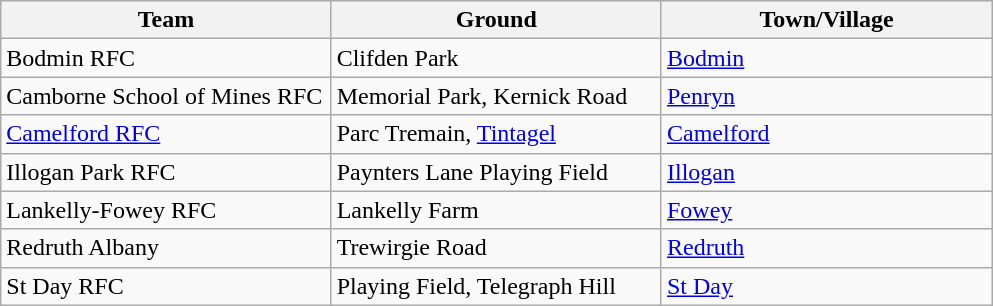<table class="wikitable sortable">
<tr>
<th width=33%>Team</th>
<th width=33%>Ground</th>
<th width=33%>Town/Village</th>
</tr>
<tr>
<td>Bodmin RFC</td>
<td>Clifden Park</td>
<td><a href='#'>Bodmin</a></td>
</tr>
<tr>
<td>Camborne School of Mines RFC</td>
<td>Memorial Park, Kernick Road</td>
<td><a href='#'>Penryn</a></td>
</tr>
<tr>
<td><a href='#'>Camelford RFC</a></td>
<td>Parc Tremain, <a href='#'>Tintagel</a></td>
<td><a href='#'>Camelford</a></td>
</tr>
<tr>
<td>Illogan Park RFC</td>
<td>Paynters Lane Playing Field</td>
<td><a href='#'>Illogan</a></td>
</tr>
<tr>
<td>Lankelly-Fowey RFC</td>
<td>Lankelly Farm</td>
<td><a href='#'>Fowey</a></td>
</tr>
<tr>
<td>Redruth Albany</td>
<td>Trewirgie Road</td>
<td><a href='#'>Redruth</a></td>
</tr>
<tr>
<td>St Day RFC</td>
<td>Playing Field, Telegraph Hill</td>
<td><a href='#'>St Day</a></td>
</tr>
</table>
